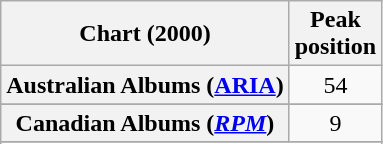<table class="wikitable sortable plainrowheaders" style="text-align:center">
<tr>
<th scope="col">Chart (2000)</th>
<th scope="col">Peak<br>position</th>
</tr>
<tr>
<th scope="row">Australian Albums (<a href='#'>ARIA</a>)</th>
<td>54</td>
</tr>
<tr>
</tr>
<tr>
<th scope="row">Canadian Albums (<em><a href='#'>RPM</a></em>)</th>
<td>9</td>
</tr>
<tr>
</tr>
<tr>
</tr>
<tr>
</tr>
<tr>
</tr>
<tr>
</tr>
<tr>
</tr>
<tr>
</tr>
<tr>
</tr>
<tr>
</tr>
</table>
